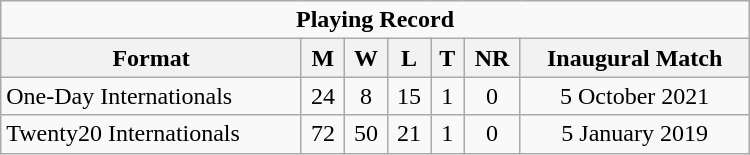<table class="wikitable" style="text-align: center; width: 500px;">
<tr>
<td colspan=7 align="center"><strong>Playing Record</strong></td>
</tr>
<tr>
<th>Format</th>
<th>M</th>
<th>W</th>
<th>L</th>
<th>T</th>
<th>NR</th>
<th>Inaugural Match</th>
</tr>
<tr>
<td style="text-align:left;">One-Day Internationals</td>
<td>24</td>
<td>8</td>
<td>15</td>
<td>1</td>
<td>0</td>
<td>5 October 2021</td>
</tr>
<tr>
<td align="left">Twenty20 Internationals</td>
<td>72</td>
<td>50</td>
<td>21</td>
<td>1</td>
<td>0</td>
<td>5 January 2019</td>
</tr>
</table>
